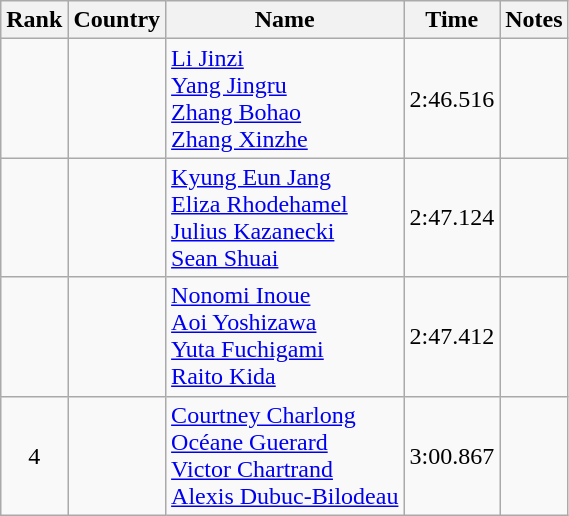<table class="wikitable sortable" style="text-align:center">
<tr>
<th>Rank</th>
<th>Country</th>
<th>Name</th>
<th>Time</th>
<th>Notes</th>
</tr>
<tr>
<td></td>
<td align=left></td>
<td align=left><a href='#'>Li Jinzi</a><br><a href='#'>Yang Jingru</a><br><a href='#'>Zhang Bohao</a><br><a href='#'>Zhang Xinzhe</a></td>
<td>2:46.516</td>
<td></td>
</tr>
<tr>
<td></td>
<td align=left></td>
<td align=left><a href='#'>Kyung Eun Jang</a><br><a href='#'>Eliza Rhodehamel</a><br><a href='#'>Julius Kazanecki</a><br><a href='#'>Sean Shuai</a></td>
<td>2:47.124</td>
<td></td>
</tr>
<tr>
<td></td>
<td align=left></td>
<td align=left><a href='#'>Nonomi Inoue</a><br><a href='#'>Aoi Yoshizawa</a><br><a href='#'>Yuta Fuchigami</a><br><a href='#'>Raito Kida</a></td>
<td>2:47.412</td>
<td></td>
</tr>
<tr>
<td>4</td>
<td align=left></td>
<td align=left><a href='#'>Courtney Charlong</a><br><a href='#'>Océane Guerard</a><br><a href='#'>Victor Chartrand</a><br><a href='#'>Alexis Dubuc-Bilodeau</a></td>
<td>3:00.867</td>
<td></td>
</tr>
</table>
